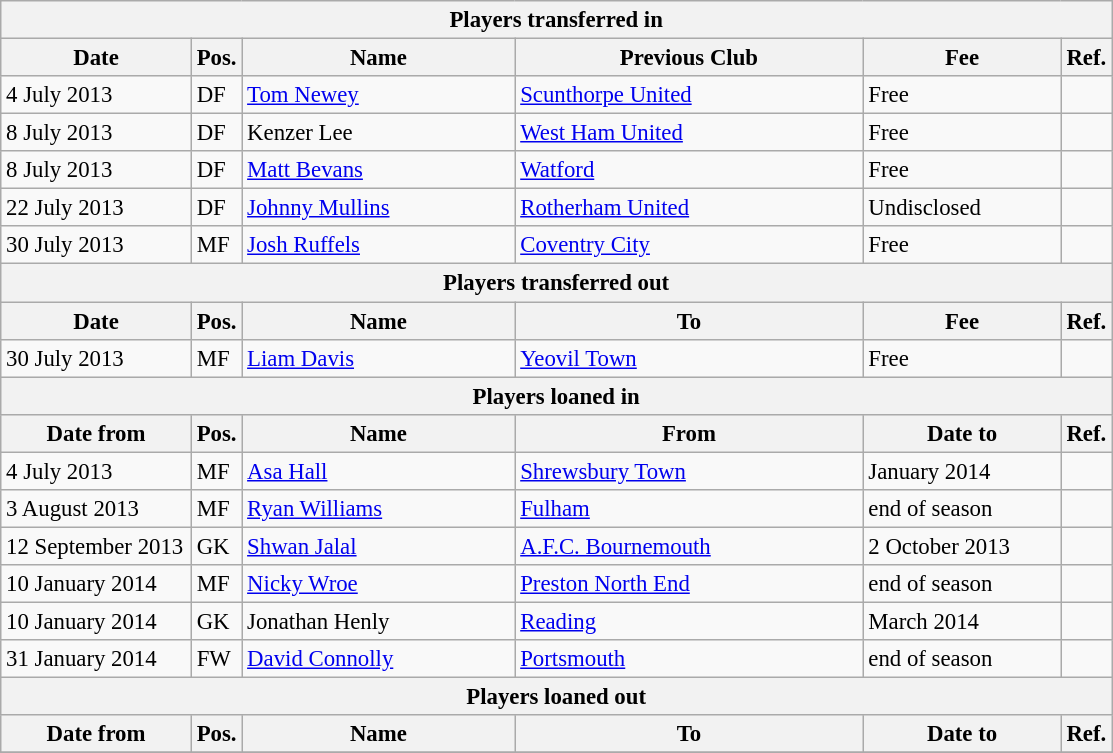<table class="wikitable" style="font-size:95%;">
<tr>
<th colspan="6">Players transferred in</th>
</tr>
<tr>
<th width="120px">Date</th>
<th width="25px">Pos.</th>
<th width="175px">Name</th>
<th width="225px">Previous Club</th>
<th width="125px">Fee</th>
<th width="25px">Ref.</th>
</tr>
<tr>
<td>4 July 2013</td>
<td>DF</td>
<td><a href='#'>Tom Newey</a></td>
<td><a href='#'>Scunthorpe United</a></td>
<td>Free</td>
<td></td>
</tr>
<tr>
<td>8 July 2013</td>
<td>DF</td>
<td>Kenzer Lee</td>
<td><a href='#'>West Ham United</a></td>
<td>Free</td>
<td></td>
</tr>
<tr>
<td>8 July 2013</td>
<td>DF</td>
<td><a href='#'>Matt Bevans</a></td>
<td><a href='#'>Watford</a></td>
<td>Free</td>
<td></td>
</tr>
<tr>
<td>22 July 2013</td>
<td>DF</td>
<td><a href='#'>Johnny Mullins</a></td>
<td><a href='#'>Rotherham United</a></td>
<td>Undisclosed</td>
<td></td>
</tr>
<tr>
<td>30 July 2013</td>
<td>MF</td>
<td><a href='#'>Josh Ruffels</a></td>
<td><a href='#'>Coventry City</a></td>
<td>Free</td>
<td></td>
</tr>
<tr>
<th colspan="6">Players transferred out</th>
</tr>
<tr>
<th>Date</th>
<th>Pos.</th>
<th>Name</th>
<th>To</th>
<th>Fee</th>
<th>Ref.</th>
</tr>
<tr>
<td>30 July 2013</td>
<td>MF</td>
<td><a href='#'>Liam Davis</a></td>
<td><a href='#'>Yeovil Town</a></td>
<td>Free</td>
<td></td>
</tr>
<tr>
<th colspan="6">Players loaned in</th>
</tr>
<tr>
<th>Date from</th>
<th>Pos.</th>
<th>Name</th>
<th>From</th>
<th>Date to</th>
<th>Ref.</th>
</tr>
<tr>
<td>4 July 2013</td>
<td>MF</td>
<td><a href='#'>Asa Hall</a></td>
<td><a href='#'>Shrewsbury Town</a></td>
<td>January 2014</td>
<td></td>
</tr>
<tr>
<td>3 August 2013</td>
<td>MF</td>
<td><a href='#'>Ryan Williams</a></td>
<td><a href='#'>Fulham</a></td>
<td>end of season</td>
<td></td>
</tr>
<tr>
<td>12 September 2013</td>
<td>GK</td>
<td><a href='#'>Shwan Jalal</a></td>
<td><a href='#'>A.F.C. Bournemouth</a></td>
<td>2 October 2013</td>
<td></td>
</tr>
<tr>
<td>10 January 2014</td>
<td>MF</td>
<td><a href='#'>Nicky Wroe</a></td>
<td><a href='#'>Preston North End</a></td>
<td>end of season</td>
<td></td>
</tr>
<tr>
<td>10 January 2014</td>
<td>GK</td>
<td>Jonathan Henly</td>
<td><a href='#'>Reading</a></td>
<td>March 2014</td>
<td></td>
</tr>
<tr>
<td>31 January 2014</td>
<td>FW</td>
<td><a href='#'>David Connolly</a></td>
<td><a href='#'>Portsmouth</a></td>
<td>end of season</td>
<td></td>
</tr>
<tr>
<th colspan="6">Players loaned out</th>
</tr>
<tr>
<th>Date from</th>
<th>Pos.</th>
<th>Name</th>
<th>To</th>
<th>Date to</th>
<th>Ref.</th>
</tr>
<tr>
</tr>
</table>
